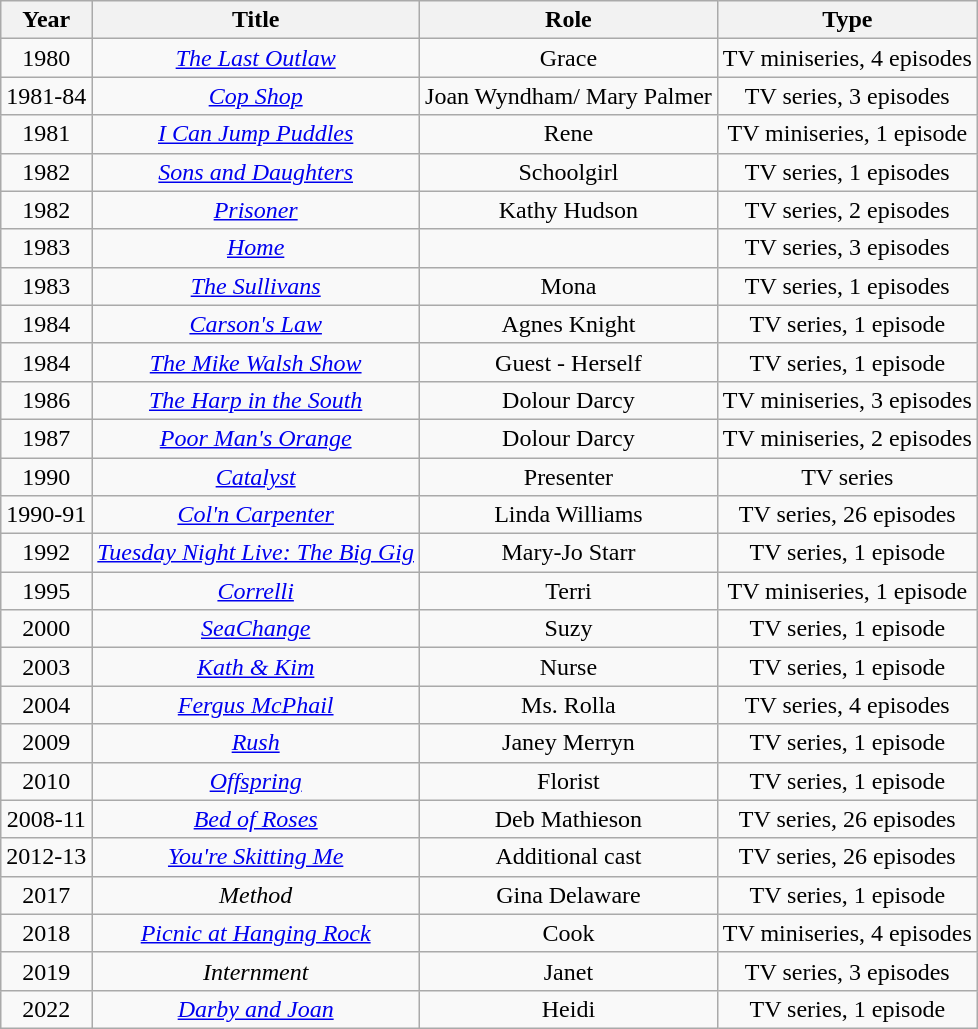<table class="wikitable" style="text-align:center;">
<tr>
<th>Year</th>
<th>Title</th>
<th>Role</th>
<th>Type</th>
</tr>
<tr>
<td>1980</td>
<td><em><a href='#'>The Last Outlaw</a></em></td>
<td>Grace</td>
<td>TV miniseries, 4 episodes</td>
</tr>
<tr>
<td>1981-84</td>
<td><em><a href='#'>Cop Shop</a></em></td>
<td>Joan Wyndham/ Mary Palmer</td>
<td>TV series, 3 episodes</td>
</tr>
<tr>
<td>1981</td>
<td><em><a href='#'>I Can Jump Puddles</a></em></td>
<td>Rene</td>
<td>TV miniseries, 1 episode</td>
</tr>
<tr>
<td>1982</td>
<td><em><a href='#'>Sons and Daughters</a></em></td>
<td>Schoolgirl</td>
<td>TV series, 1 episodes</td>
</tr>
<tr>
<td>1982</td>
<td><em><a href='#'>Prisoner</a></em></td>
<td>Kathy Hudson</td>
<td>TV series, 2 episodes</td>
</tr>
<tr>
<td>1983</td>
<td><em><a href='#'>Home</a></em></td>
<td></td>
<td>TV series, 3 episodes</td>
</tr>
<tr>
<td>1983</td>
<td><em><a href='#'>The Sullivans</a></em></td>
<td>Mona</td>
<td>TV series, 1 episodes</td>
</tr>
<tr>
<td>1984</td>
<td><em><a href='#'>Carson's Law</a></em></td>
<td>Agnes Knight</td>
<td>TV series, 1 episode</td>
</tr>
<tr>
<td>1984</td>
<td><em><a href='#'>The Mike Walsh Show</a></em></td>
<td>Guest - Herself</td>
<td>TV series, 1 episode</td>
</tr>
<tr>
<td>1986</td>
<td><em><a href='#'>The Harp in the South</a></em></td>
<td>Dolour Darcy</td>
<td>TV miniseries, 3 episodes</td>
</tr>
<tr>
<td>1987</td>
<td><em><a href='#'>Poor Man's Orange</a></em></td>
<td>Dolour Darcy</td>
<td>TV miniseries, 2 episodes</td>
</tr>
<tr>
<td>1990</td>
<td><em><a href='#'>Catalyst</a></em></td>
<td>Presenter</td>
<td>TV series</td>
</tr>
<tr>
<td>1990-91</td>
<td><em><a href='#'>Col'n Carpenter</a></em></td>
<td>Linda Williams</td>
<td>TV series, 26 episodes</td>
</tr>
<tr>
<td>1992</td>
<td><em><a href='#'>Tuesday Night Live: The Big Gig</a></em></td>
<td>Mary-Jo Starr</td>
<td>TV series, 1 episode</td>
</tr>
<tr>
<td>1995</td>
<td><em><a href='#'>Correlli</a></em></td>
<td>Terri</td>
<td>TV miniseries, 1 episode</td>
</tr>
<tr>
<td>2000</td>
<td><em><a href='#'>SeaChange</a></em></td>
<td>Suzy</td>
<td>TV series, 1 episode</td>
</tr>
<tr>
<td>2003</td>
<td><em><a href='#'>Kath & Kim</a></em></td>
<td>Nurse</td>
<td>TV series, 1 episode</td>
</tr>
<tr>
<td>2004</td>
<td><em><a href='#'>Fergus McPhail</a></em></td>
<td>Ms. Rolla</td>
<td>TV series, 4 episodes</td>
</tr>
<tr>
<td>2009</td>
<td><em><a href='#'>Rush</a></em></td>
<td>Janey Merryn</td>
<td>TV series, 1 episode</td>
</tr>
<tr>
<td>2010</td>
<td><em><a href='#'>Offspring</a></em></td>
<td>Florist</td>
<td>TV series, 1 episode</td>
</tr>
<tr>
<td>2008-11</td>
<td><em><a href='#'>Bed of Roses</a></em></td>
<td>Deb Mathieson</td>
<td>TV series, 26 episodes</td>
</tr>
<tr>
<td>2012-13</td>
<td><em><a href='#'>You're Skitting Me</a></em></td>
<td>Additional cast</td>
<td>TV series, 26 episodes</td>
</tr>
<tr>
<td>2017</td>
<td><em>Method</em></td>
<td>Gina Delaware</td>
<td>TV series, 1 episode</td>
</tr>
<tr>
<td>2018</td>
<td><em><a href='#'>Picnic at Hanging Rock</a></em></td>
<td>Cook</td>
<td>TV miniseries, 4 episodes</td>
</tr>
<tr>
<td>2019</td>
<td><em>Internment</em></td>
<td>Janet</td>
<td>TV series, 3 episodes</td>
</tr>
<tr>
<td>2022</td>
<td><em><a href='#'>Darby and Joan</a></em></td>
<td>Heidi</td>
<td>TV series, 1 episode</td>
</tr>
</table>
